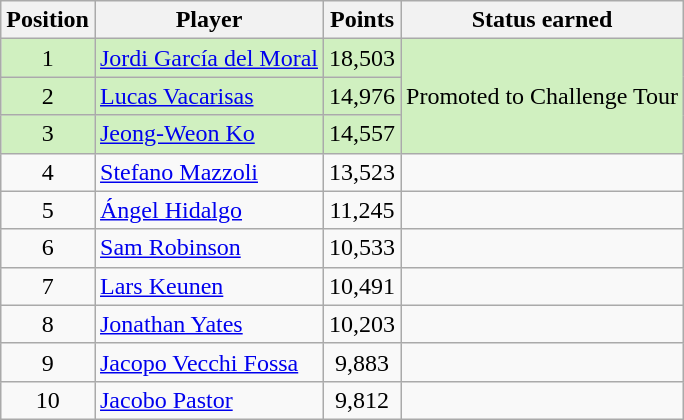<table class=wikitable>
<tr>
<th>Position</th>
<th>Player</th>
<th>Points</th>
<th>Status earned</th>
</tr>
<tr style="background:#D0F0C0;">
<td align=center>1</td>
<td> <a href='#'>Jordi García del Moral</a></td>
<td align=center>18,503</td>
<td rowspan=3>Promoted to Challenge Tour</td>
</tr>
<tr style="background:#D0F0C0;">
<td align=center>2</td>
<td> <a href='#'>Lucas Vacarisas</a></td>
<td align=center>14,976</td>
</tr>
<tr style="background:#D0F0C0;">
<td align=center>3</td>
<td> <a href='#'>Jeong-Weon Ko</a></td>
<td align=center>14,557</td>
</tr>
<tr>
<td align=center>4</td>
<td> <a href='#'>Stefano Mazzoli</a></td>
<td align=center>13,523</td>
<td></td>
</tr>
<tr>
<td align=center>5</td>
<td> <a href='#'>Ángel Hidalgo</a></td>
<td align=center>11,245</td>
<td></td>
</tr>
<tr>
<td align=center>6</td>
<td> <a href='#'>Sam Robinson</a></td>
<td align=center>10,533</td>
<td></td>
</tr>
<tr>
<td align=center>7</td>
<td> <a href='#'>Lars Keunen</a></td>
<td align=center>10,491</td>
<td></td>
</tr>
<tr>
<td align=center>8</td>
<td> <a href='#'>Jonathan Yates</a></td>
<td align=center>10,203</td>
<td></td>
</tr>
<tr>
<td align=center>9</td>
<td> <a href='#'>Jacopo Vecchi Fossa</a></td>
<td align=center>9,883</td>
<td></td>
</tr>
<tr>
<td align=center>10</td>
<td> <a href='#'>Jacobo Pastor</a></td>
<td align=center>9,812</td>
<td></td>
</tr>
</table>
